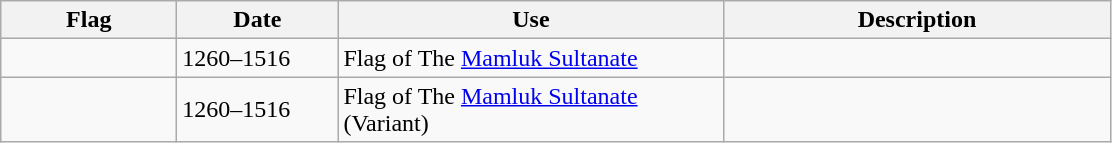<table class="wikitable">
<tr>
<th style="width:110px;">Flag</th>
<th style="width:100px;">Date</th>
<th style="width:250px;">Use</th>
<th style="width:250px;">Description</th>
</tr>
<tr>
<td></td>
<td>1260–1516</td>
<td>Flag of The <a href='#'>Mamluk Sultanate</a></td>
<td></td>
</tr>
<tr>
<td></td>
<td>1260–1516</td>
<td>Flag of The <a href='#'>Mamluk Sultanate</a> (Variant)</td>
<td></td>
</tr>
</table>
